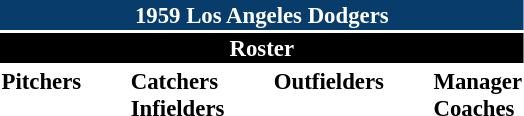<table class="toccolours" style="font-size: 95%;">
<tr>
<th colspan="10" style="background-color: #083c6b; color: white; text-align: center;">1959 Los Angeles Dodgers</th>
</tr>
<tr>
<td colspan="10" style="background-color: black; color: white; text-align: center;"><strong>Roster</strong></td>
</tr>
<tr>
<td valign="top"><strong>Pitchers</strong><br> 


 
 
 
 


 
 
 

 
</td>
<td width="25px"></td>
<td valign="top"><strong>Catchers</strong><br>


<strong>Infielders</strong>








</td>
<td width="25px"></td>
<td valign="top"><strong>Outfielders</strong><br>









</td>
<td width="25px"></td>
<td valign="top"><strong>Manager</strong><br>
<strong>Coaches</strong>



</td>
</tr>
</table>
